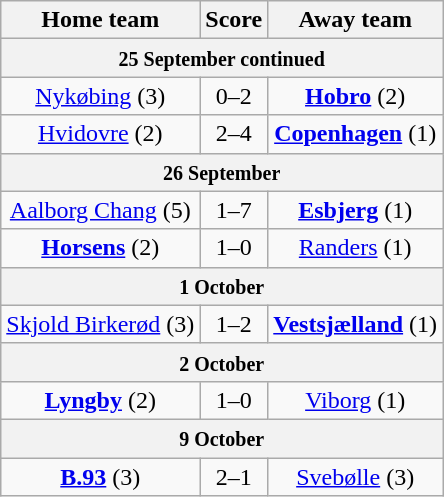<table class="wikitable" style="text-align: center">
<tr>
<th>Home team</th>
<th>Score</th>
<th>Away team</th>
</tr>
<tr>
<th colspan="4" align="center"><small>25 September continued</small></th>
</tr>
<tr>
<td><a href='#'>Nykøbing</a> (3)</td>
<td>0–2</td>
<td><strong><a href='#'>Hobro</a></strong> (2)</td>
</tr>
<tr>
<td><a href='#'>Hvidovre</a> (2)</td>
<td>2–4</td>
<td><strong><a href='#'>Copenhagen</a></strong> (1)</td>
</tr>
<tr>
<th colspan="4" align="center"><small>26 September</small></th>
</tr>
<tr>
<td><a href='#'>Aalborg Chang</a> (5)</td>
<td>1–7</td>
<td><strong><a href='#'>Esbjerg</a></strong> (1)</td>
</tr>
<tr>
<td><strong><a href='#'>Horsens</a></strong> (2)</td>
<td>1–0</td>
<td><a href='#'>Randers</a> (1)</td>
</tr>
<tr>
<th colspan="4" align="center"><small>1 October</small></th>
</tr>
<tr>
<td><a href='#'>Skjold Birkerød</a> (3)</td>
<td>1–2</td>
<td><strong><a href='#'>Vestsjælland</a></strong> (1)</td>
</tr>
<tr>
<th colspan="4" align="center"><small>2 October</small></th>
</tr>
<tr>
<td><strong><a href='#'>Lyngby</a></strong> (2)</td>
<td>1–0</td>
<td><a href='#'>Viborg</a> (1)</td>
</tr>
<tr>
<th colspan="4" align="center"><small>9 October</small></th>
</tr>
<tr>
<td><strong><a href='#'>B.93</a></strong> (3)</td>
<td>2–1</td>
<td><a href='#'>Svebølle</a> (3)</td>
</tr>
</table>
